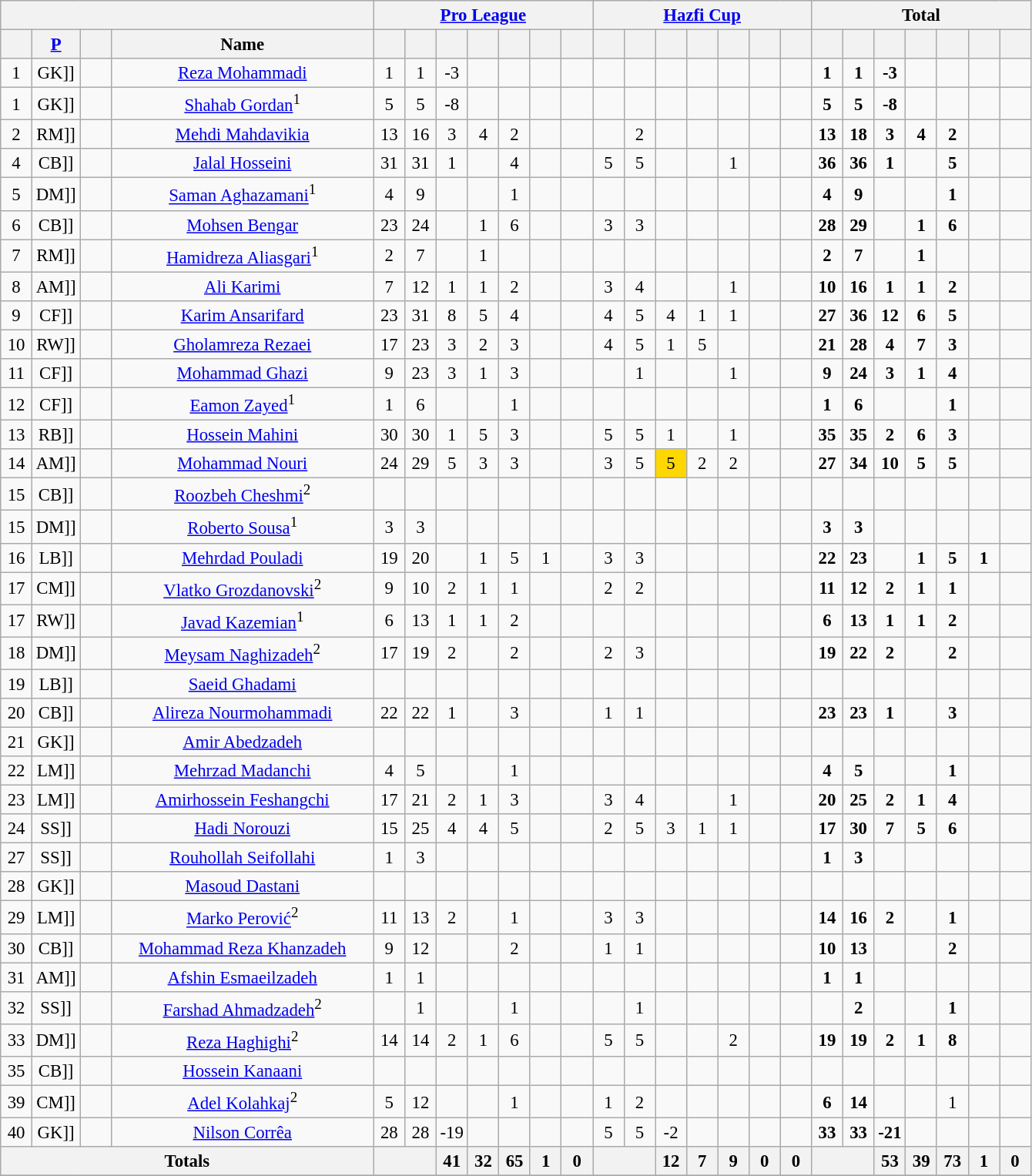<table class="wikitable sortable" style="text-align: center; font-size: 95%;">
<tr>
<th colspan="4"></th>
<th colspan="7"><a href='#'>Pro League</a></th>
<th colspan="7"><a href='#'>Hazfi Cup</a></th>
<th colspan="7">Total</th>
</tr>
<tr>
<th width="20"></th>
<th width="20"><a href='#'>P</a></th>
<th width="20"></th>
<th width="220">Name</th>
<th width="20"></th>
<th width="20"></th>
<th width="20"></th>
<th width="20"></th>
<th width="20"></th>
<th width="20"></th>
<th width="20"></th>
<th width="20"></th>
<th width="20"></th>
<th width="20"></th>
<th width="20"></th>
<th width="20"></th>
<th width="20"></th>
<th width="20"></th>
<th width="20"></th>
<th width="20"></th>
<th width="20"></th>
<th width="20"></th>
<th width="20"></th>
<th width="20"></th>
<th width="20"></th>
</tr>
<tr>
<td>1</td>
<td [[>GK]]</td>
<td></td>
<td><a href='#'>Reza Mohammadi</a></td>
<td>1</td>
<td>1</td>
<td>-3</td>
<td></td>
<td></td>
<td></td>
<td></td>
<td></td>
<td></td>
<td></td>
<td></td>
<td></td>
<td></td>
<td></td>
<td><strong>1</strong></td>
<td><strong>1</strong></td>
<td><strong>-3</strong></td>
<td></td>
<td></td>
<td></td>
<td></td>
</tr>
<tr>
<td>1</td>
<td [[>GK]]</td>
<td></td>
<td><a href='#'>Shahab Gordan</a><sup>1</sup></td>
<td>5</td>
<td>5</td>
<td>-8</td>
<td></td>
<td></td>
<td></td>
<td></td>
<td></td>
<td></td>
<td></td>
<td></td>
<td></td>
<td></td>
<td></td>
<td><strong>5</strong></td>
<td><strong>5</strong></td>
<td><strong>-8</strong></td>
<td></td>
<td></td>
<td></td>
<td></td>
</tr>
<tr>
<td>2</td>
<td [[>RM]]</td>
<td></td>
<td><a href='#'>Mehdi Mahdavikia</a></td>
<td>13</td>
<td>16</td>
<td>3</td>
<td>4</td>
<td>2</td>
<td></td>
<td></td>
<td></td>
<td>2</td>
<td></td>
<td></td>
<td></td>
<td></td>
<td></td>
<td><strong>13</strong></td>
<td><strong>18</strong></td>
<td><strong>3</strong></td>
<td><strong>4</strong></td>
<td><strong>2</strong></td>
<td></td>
<td></td>
</tr>
<tr>
<td>4</td>
<td [[>CB]]</td>
<td></td>
<td><a href='#'>Jalal Hosseini</a></td>
<td>31</td>
<td>31</td>
<td>1</td>
<td></td>
<td>4</td>
<td></td>
<td></td>
<td>5</td>
<td>5</td>
<td></td>
<td></td>
<td>1</td>
<td></td>
<td></td>
<td><strong>36</strong></td>
<td><strong>36</strong></td>
<td><strong>1</strong></td>
<td></td>
<td><strong>5</strong></td>
<td></td>
<td></td>
</tr>
<tr>
<td>5</td>
<td [[>DM]]</td>
<td></td>
<td><a href='#'>Saman Aghazamani</a><sup>1</sup></td>
<td>4</td>
<td>9</td>
<td></td>
<td></td>
<td>1</td>
<td></td>
<td></td>
<td></td>
<td></td>
<td></td>
<td></td>
<td></td>
<td></td>
<td></td>
<td><strong>4</strong></td>
<td><strong>9</strong></td>
<td></td>
<td></td>
<td><strong>1</strong></td>
<td></td>
<td></td>
</tr>
<tr>
<td>6</td>
<td [[>CB]]</td>
<td></td>
<td><a href='#'>Mohsen Bengar</a></td>
<td>23</td>
<td>24</td>
<td></td>
<td>1</td>
<td>6</td>
<td></td>
<td></td>
<td>3</td>
<td>3</td>
<td></td>
<td></td>
<td></td>
<td></td>
<td></td>
<td><strong>28</strong></td>
<td><strong>29</strong></td>
<td></td>
<td><strong>1</strong></td>
<td><strong>6</strong></td>
<td></td>
<td></td>
</tr>
<tr>
<td>7</td>
<td [[>RM]]</td>
<td></td>
<td><a href='#'>Hamidreza Aliasgari</a><sup>1</sup></td>
<td>2</td>
<td>7</td>
<td></td>
<td>1</td>
<td></td>
<td></td>
<td></td>
<td></td>
<td></td>
<td></td>
<td></td>
<td></td>
<td></td>
<td></td>
<td><strong>2</strong></td>
<td><strong>7</strong></td>
<td></td>
<td><strong>1</strong></td>
<td></td>
<td></td>
<td></td>
</tr>
<tr>
<td>8</td>
<td [[>AM]]</td>
<td></td>
<td><a href='#'>Ali Karimi</a></td>
<td>7</td>
<td>12</td>
<td>1</td>
<td>1</td>
<td>2</td>
<td></td>
<td></td>
<td>3</td>
<td>4</td>
<td></td>
<td></td>
<td>1</td>
<td></td>
<td></td>
<td><strong>10</strong></td>
<td><strong>16</strong></td>
<td><strong>1</strong></td>
<td><strong>1</strong></td>
<td><strong>2</strong></td>
<td></td>
<td></td>
</tr>
<tr>
<td>9</td>
<td [[>CF]]</td>
<td></td>
<td><a href='#'>Karim Ansarifard</a></td>
<td>23</td>
<td>31</td>
<td>8</td>
<td>5</td>
<td>4</td>
<td></td>
<td></td>
<td>4</td>
<td>5</td>
<td>4</td>
<td>1</td>
<td>1</td>
<td></td>
<td></td>
<td><strong>27</strong></td>
<td><strong>36</strong></td>
<td><strong>12</strong></td>
<td><strong>6</strong></td>
<td><strong>5</strong></td>
<td></td>
<td></td>
</tr>
<tr>
<td>10</td>
<td [[>RW]]</td>
<td></td>
<td><a href='#'>Gholamreza Rezaei</a></td>
<td>17</td>
<td>23</td>
<td>3</td>
<td>2</td>
<td>3</td>
<td></td>
<td></td>
<td>4</td>
<td>5</td>
<td>1</td>
<td>5</td>
<td></td>
<td></td>
<td></td>
<td><strong>21</strong></td>
<td><strong>28</strong></td>
<td><strong>4</strong></td>
<td><strong>7</strong></td>
<td><strong>3</strong></td>
<td></td>
<td></td>
</tr>
<tr>
<td>11</td>
<td [[>CF]]</td>
<td></td>
<td><a href='#'>Mohammad Ghazi</a></td>
<td>9</td>
<td>23</td>
<td>3</td>
<td>1</td>
<td>3</td>
<td></td>
<td></td>
<td></td>
<td>1</td>
<td></td>
<td></td>
<td>1</td>
<td></td>
<td></td>
<td><strong>9</strong></td>
<td><strong>24</strong></td>
<td><strong>3</strong></td>
<td><strong>1</strong></td>
<td><strong>4</strong></td>
<td></td>
<td></td>
</tr>
<tr>
<td>12</td>
<td [[>CF]]</td>
<td></td>
<td><a href='#'>Eamon Zayed</a><sup>1</sup></td>
<td>1</td>
<td>6</td>
<td></td>
<td></td>
<td>1</td>
<td></td>
<td></td>
<td></td>
<td></td>
<td></td>
<td></td>
<td></td>
<td></td>
<td></td>
<td><strong>1</strong></td>
<td><strong>6</strong></td>
<td></td>
<td></td>
<td><strong>1</strong></td>
<td></td>
<td></td>
</tr>
<tr>
<td>13</td>
<td [[>RB]]</td>
<td></td>
<td><a href='#'>Hossein Mahini</a></td>
<td>30</td>
<td>30</td>
<td>1</td>
<td>5</td>
<td>3</td>
<td></td>
<td></td>
<td>5</td>
<td>5</td>
<td>1</td>
<td></td>
<td>1</td>
<td></td>
<td></td>
<td><strong>35</strong></td>
<td><strong>35</strong></td>
<td><strong>2</strong></td>
<td><strong>6</strong></td>
<td><strong>3</strong></td>
<td></td>
<td></td>
</tr>
<tr>
<td>14</td>
<td [[>AM]]</td>
<td></td>
<td><a href='#'>Mohammad Nouri</a></td>
<td>24</td>
<td>29</td>
<td>5</td>
<td>3</td>
<td>3</td>
<td></td>
<td></td>
<td>3</td>
<td>5</td>
<td style="background:Gold">5</td>
<td>2</td>
<td>2</td>
<td></td>
<td></td>
<td><strong>27</strong></td>
<td><strong>34</strong></td>
<td><strong>10</strong></td>
<td><strong>5</strong></td>
<td><strong>5</strong></td>
<td></td>
<td></td>
</tr>
<tr>
<td>15</td>
<td [[>CB]]</td>
<td></td>
<td><a href='#'>Roozbeh Cheshmi</a><sup>2</sup></td>
<td></td>
<td></td>
<td></td>
<td></td>
<td></td>
<td></td>
<td></td>
<td></td>
<td></td>
<td></td>
<td></td>
<td></td>
<td></td>
<td></td>
<td></td>
<td></td>
<td></td>
<td></td>
<td></td>
<td></td>
<td></td>
</tr>
<tr>
<td>15</td>
<td [[>DM]]</td>
<td></td>
<td><a href='#'>Roberto Sousa</a><sup>1</sup></td>
<td>3</td>
<td>3</td>
<td></td>
<td></td>
<td></td>
<td></td>
<td></td>
<td></td>
<td></td>
<td></td>
<td></td>
<td></td>
<td></td>
<td></td>
<td><strong>3</strong></td>
<td><strong>3</strong></td>
<td></td>
<td></td>
<td></td>
<td></td>
<td></td>
</tr>
<tr>
<td>16</td>
<td [[>LB]]</td>
<td></td>
<td><a href='#'>Mehrdad Pouladi</a></td>
<td>19</td>
<td>20</td>
<td></td>
<td>1</td>
<td>5</td>
<td>1</td>
<td></td>
<td>3</td>
<td>3</td>
<td></td>
<td></td>
<td></td>
<td></td>
<td></td>
<td><strong>22</strong></td>
<td><strong>23</strong></td>
<td></td>
<td><strong>1</strong></td>
<td><strong>5</strong></td>
<td><strong>1</strong></td>
<td></td>
</tr>
<tr>
<td>17</td>
<td [[>CM]]</td>
<td></td>
<td><a href='#'>Vlatko Grozdanovski</a><sup>2</sup></td>
<td>9</td>
<td>10</td>
<td>2</td>
<td>1</td>
<td>1</td>
<td></td>
<td></td>
<td>2</td>
<td>2</td>
<td></td>
<td></td>
<td></td>
<td></td>
<td></td>
<td><strong>11</strong></td>
<td><strong>12</strong></td>
<td><strong>2</strong></td>
<td><strong>1</strong></td>
<td><strong>1</strong></td>
<td></td>
<td></td>
</tr>
<tr>
<td>17</td>
<td [[>RW]]</td>
<td></td>
<td><a href='#'>Javad Kazemian</a><sup>1</sup></td>
<td>6</td>
<td>13</td>
<td>1</td>
<td>1</td>
<td>2</td>
<td></td>
<td></td>
<td></td>
<td></td>
<td></td>
<td></td>
<td></td>
<td></td>
<td></td>
<td><strong>6</strong></td>
<td><strong>13</strong></td>
<td><strong>1</strong></td>
<td><strong>1</strong></td>
<td><strong>2</strong></td>
<td></td>
<td></td>
</tr>
<tr>
<td>18</td>
<td [[>DM]]</td>
<td></td>
<td><a href='#'>Meysam Naghizadeh</a><sup>2</sup></td>
<td>17</td>
<td>19</td>
<td>2</td>
<td></td>
<td>2</td>
<td></td>
<td></td>
<td>2</td>
<td>3</td>
<td></td>
<td></td>
<td></td>
<td></td>
<td></td>
<td><strong>19</strong></td>
<td><strong>22</strong></td>
<td><strong>2</strong></td>
<td></td>
<td><strong>2</strong></td>
<td></td>
<td></td>
</tr>
<tr>
<td>19</td>
<td [[>LB]]</td>
<td></td>
<td><a href='#'>Saeid Ghadami</a></td>
<td></td>
<td></td>
<td></td>
<td></td>
<td></td>
<td></td>
<td></td>
<td></td>
<td></td>
<td></td>
<td></td>
<td></td>
<td></td>
<td></td>
<td></td>
<td></td>
<td></td>
<td></td>
<td></td>
<td></td>
<td></td>
</tr>
<tr>
<td>20</td>
<td [[>CB]]</td>
<td></td>
<td><a href='#'>Alireza Nourmohammadi</a></td>
<td>22</td>
<td>22</td>
<td>1</td>
<td></td>
<td>3</td>
<td></td>
<td></td>
<td>1</td>
<td>1</td>
<td></td>
<td></td>
<td></td>
<td></td>
<td></td>
<td><strong>23</strong></td>
<td><strong>23</strong></td>
<td><strong>1</strong></td>
<td></td>
<td><strong>3</strong></td>
<td></td>
<td></td>
</tr>
<tr>
<td>21</td>
<td [[>GK]]</td>
<td></td>
<td><a href='#'>Amir Abedzadeh</a></td>
<td></td>
<td></td>
<td></td>
<td></td>
<td></td>
<td></td>
<td></td>
<td></td>
<td></td>
<td></td>
<td></td>
<td></td>
<td></td>
<td></td>
<td></td>
<td></td>
<td></td>
<td></td>
<td></td>
<td></td>
<td></td>
</tr>
<tr>
<td>22</td>
<td [[>LM]]</td>
<td></td>
<td><a href='#'>Mehrzad Madanchi</a></td>
<td>4</td>
<td>5</td>
<td></td>
<td></td>
<td>1</td>
<td></td>
<td></td>
<td></td>
<td></td>
<td></td>
<td></td>
<td></td>
<td></td>
<td></td>
<td><strong>4</strong></td>
<td><strong>5</strong></td>
<td></td>
<td></td>
<td><strong>1</strong></td>
<td></td>
<td></td>
</tr>
<tr>
<td>23</td>
<td [[>LM]]</td>
<td></td>
<td><a href='#'>Amirhossein Feshangchi</a></td>
<td>17</td>
<td>21</td>
<td>2</td>
<td>1</td>
<td>3</td>
<td></td>
<td></td>
<td>3</td>
<td>4</td>
<td></td>
<td></td>
<td>1</td>
<td></td>
<td></td>
<td><strong>20</strong></td>
<td><strong>25</strong></td>
<td><strong>2</strong></td>
<td><strong>1</strong></td>
<td><strong>4</strong></td>
<td></td>
<td></td>
</tr>
<tr>
<td>24</td>
<td [[>SS]]</td>
<td></td>
<td><a href='#'>Hadi Norouzi</a></td>
<td>15</td>
<td>25</td>
<td>4</td>
<td>4</td>
<td>5</td>
<td></td>
<td></td>
<td>2</td>
<td>5</td>
<td>3</td>
<td>1</td>
<td>1</td>
<td></td>
<td></td>
<td><strong>17</strong></td>
<td><strong>30</strong></td>
<td><strong>7</strong></td>
<td><strong>5</strong></td>
<td><strong>6</strong></td>
<td></td>
<td></td>
</tr>
<tr>
<td>27</td>
<td [[>SS]]</td>
<td></td>
<td><a href='#'>Rouhollah Seifollahi</a></td>
<td>1</td>
<td>3</td>
<td></td>
<td></td>
<td></td>
<td></td>
<td></td>
<td></td>
<td></td>
<td></td>
<td></td>
<td></td>
<td></td>
<td></td>
<td><strong>1</strong></td>
<td><strong>3</strong></td>
<td></td>
<td></td>
<td></td>
<td></td>
<td></td>
</tr>
<tr>
<td>28</td>
<td [[>GK]]</td>
<td></td>
<td><a href='#'>Masoud Dastani</a></td>
<td></td>
<td></td>
<td></td>
<td></td>
<td></td>
<td></td>
<td></td>
<td></td>
<td></td>
<td></td>
<td></td>
<td></td>
<td></td>
<td></td>
<td></td>
<td></td>
<td></td>
<td></td>
<td></td>
<td></td>
<td></td>
</tr>
<tr>
<td>29</td>
<td [[>LM]]</td>
<td></td>
<td><a href='#'>Marko Perović</a><sup>2</sup></td>
<td>11</td>
<td>13</td>
<td>2</td>
<td></td>
<td>1</td>
<td></td>
<td></td>
<td>3</td>
<td>3</td>
<td></td>
<td></td>
<td></td>
<td></td>
<td></td>
<td><strong>14</strong></td>
<td><strong>16</strong></td>
<td><strong>2</strong></td>
<td></td>
<td><strong>1</strong></td>
<td></td>
<td></td>
</tr>
<tr>
<td>30</td>
<td [[>CB]]</td>
<td></td>
<td><a href='#'>Mohammad Reza Khanzadeh</a></td>
<td>9</td>
<td>12</td>
<td></td>
<td></td>
<td>2</td>
<td></td>
<td></td>
<td>1</td>
<td>1</td>
<td></td>
<td></td>
<td></td>
<td></td>
<td></td>
<td><strong>10</strong></td>
<td><strong>13</strong></td>
<td></td>
<td></td>
<td><strong>2</strong></td>
<td></td>
<td></td>
</tr>
<tr>
<td>31</td>
<td [[>AM]]</td>
<td></td>
<td><a href='#'>Afshin Esmaeilzadeh</a></td>
<td>1</td>
<td>1</td>
<td></td>
<td></td>
<td></td>
<td></td>
<td></td>
<td></td>
<td></td>
<td></td>
<td></td>
<td></td>
<td></td>
<td></td>
<td><strong>1</strong></td>
<td><strong>1</strong></td>
<td></td>
<td></td>
<td></td>
<td></td>
<td></td>
</tr>
<tr>
<td>32</td>
<td [[>SS]]</td>
<td></td>
<td><a href='#'>Farshad Ahmadzadeh</a><sup>2</sup></td>
<td></td>
<td>1</td>
<td></td>
<td></td>
<td>1</td>
<td></td>
<td></td>
<td></td>
<td>1</td>
<td></td>
<td></td>
<td></td>
<td></td>
<td></td>
<td></td>
<td><strong>2</strong></td>
<td></td>
<td></td>
<td><strong>1</strong></td>
<td></td>
<td></td>
</tr>
<tr>
<td>33</td>
<td [[>DM]]</td>
<td></td>
<td><a href='#'>Reza Haghighi</a><sup>2</sup></td>
<td>14</td>
<td>14</td>
<td>2</td>
<td>1</td>
<td>6</td>
<td></td>
<td></td>
<td>5</td>
<td>5</td>
<td></td>
<td></td>
<td>2</td>
<td></td>
<td></td>
<td><strong>19</strong></td>
<td><strong>19</strong></td>
<td><strong>2</strong></td>
<td><strong>1</strong></td>
<td><strong>8</strong></td>
<td></td>
<td></td>
</tr>
<tr>
<td>35</td>
<td [[>CB]]</td>
<td></td>
<td><a href='#'>Hossein Kanaani</a></td>
<td></td>
<td></td>
<td></td>
<td></td>
<td></td>
<td></td>
<td></td>
<td></td>
<td></td>
<td></td>
<td></td>
<td></td>
<td></td>
<td></td>
<td></td>
<td></td>
<td></td>
<td></td>
<td></td>
<td></td>
<td></td>
</tr>
<tr>
<td>39</td>
<td [[>CM]]</td>
<td></td>
<td><a href='#'>Adel Kolahkaj</a><sup>2</sup></td>
<td>5</td>
<td>12</td>
<td></td>
<td></td>
<td>1</td>
<td></td>
<td></td>
<td>1</td>
<td>2</td>
<td></td>
<td></td>
<td></td>
<td></td>
<td></td>
<td><strong>6</strong></td>
<td><strong>14</strong></td>
<td></td>
<td></td>
<td>1</td>
<td></td>
<td></td>
</tr>
<tr>
<td>40</td>
<td [[>GK]]</td>
<td></td>
<td><a href='#'>Nilson Corrêa</a></td>
<td>28</td>
<td>28</td>
<td>-19</td>
<td></td>
<td></td>
<td></td>
<td></td>
<td>5</td>
<td>5</td>
<td>-2</td>
<td></td>
<td></td>
<td></td>
<td></td>
<td><strong>33</strong></td>
<td><strong>33</strong></td>
<td><strong>-21</strong></td>
<td></td>
<td></td>
<td></td>
<td></td>
</tr>
<tr>
<th colspan="4">Totals</th>
<th colspan="2"></th>
<th>41</th>
<th>32</th>
<th>65</th>
<th>1</th>
<th>0</th>
<th colspan="2"></th>
<th>12</th>
<th>7</th>
<th>9</th>
<th>0</th>
<th>0</th>
<th colspan="2"></th>
<th>53</th>
<th>39</th>
<th>73</th>
<th>1</th>
<th>0</th>
</tr>
<tr>
</tr>
</table>
